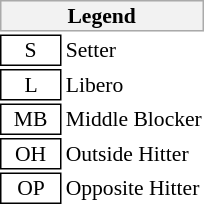<table class="toccolours" style="margin-left: 50px; font-size: 90%; white-space: nowrap; valign: middle;">
<tr>
<th colspan="6" style="background-color: #F2F2F2; border: 1px solid #AAAAAA;">Legend</th>
</tr>
<tr>
<td style="border: 1px solid black;" align=center>  S  </td>
<td>Setter</td>
</tr>
<tr>
<td style="border: 1px solid black;" align=center>  L  </td>
<td>Libero</td>
</tr>
<tr>
<td style="border: 1px solid black;" align=center>  MB  </td>
<td>Middle Blocker</td>
</tr>
<tr>
<td style="border: 1px solid black;" align=center>  OH  </td>
<td>Outside Hitter</td>
</tr>
<tr>
<td style="border: 1px solid black;" align=center>  OP  </td>
<td>Opposite Hitter</td>
</tr>
<tr>
</tr>
</table>
